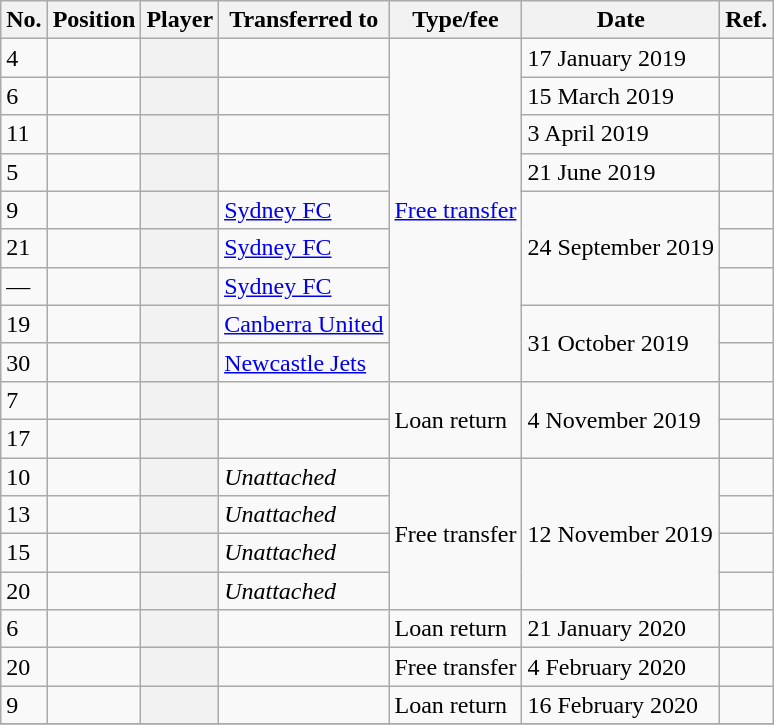<table class="wikitable plainrowheaders sortable" style="text-align:center; text-align:left">
<tr>
<th scope="col">No.</th>
<th scope="col">Position</th>
<th scope="col">Player</th>
<th scope="col">Transferred to</th>
<th scope="col">Type/fee</th>
<th scope="col">Date</th>
<th class="unsortable" scope="col">Ref.</th>
</tr>
<tr>
<td>4</td>
<td></td>
<th scope="row"></th>
<td></td>
<td rowspan="9"><a href='#'>Free transfer</a></td>
<td>17 January 2019</td>
<td></td>
</tr>
<tr>
<td>6</td>
<td></td>
<th scope="row"></th>
<td></td>
<td>15 March 2019</td>
<td></td>
</tr>
<tr>
<td>11</td>
<td></td>
<th scope="row"></th>
<td></td>
<td>3 April 2019</td>
<td></td>
</tr>
<tr>
<td>5</td>
<td></td>
<th scope="row"></th>
<td></td>
<td>21 June 2019</td>
<td></td>
</tr>
<tr>
<td>9</td>
<td></td>
<th scope="row"></th>
<td><a href='#'>Sydney FC</a></td>
<td rowspan="3">24 September 2019</td>
<td></td>
</tr>
<tr>
<td>21</td>
<td></td>
<th scope="row"></th>
<td><a href='#'>Sydney FC</a></td>
<td></td>
</tr>
<tr>
<td>—</td>
<td></td>
<th scope="row"></th>
<td><a href='#'>Sydney FC</a></td>
<td></td>
</tr>
<tr>
<td>19</td>
<td></td>
<th scope="row"></th>
<td><a href='#'>Canberra United</a></td>
<td rowspan="2">31 October 2019</td>
<td></td>
</tr>
<tr>
<td>30</td>
<td></td>
<th scope="row"></th>
<td><a href='#'>Newcastle Jets</a></td>
<td></td>
</tr>
<tr>
<td>7</td>
<td></td>
<th scope="row"></th>
<td></td>
<td rowspan="2">Loan return</td>
<td rowspan="2">4 November 2019</td>
<td></td>
</tr>
<tr>
<td>17</td>
<td></td>
<th scope="row"></th>
<td></td>
<td></td>
</tr>
<tr>
<td>10</td>
<td></td>
<th scope="row"></th>
<td><em>Unattached</em></td>
<td rowspan="4">Free transfer</td>
<td rowspan="4">12 November 2019</td>
<td></td>
</tr>
<tr>
<td>13</td>
<td></td>
<th scope="row"></th>
<td><em>Unattached</em></td>
<td></td>
</tr>
<tr>
<td>15</td>
<td></td>
<th scope="row"></th>
<td><em>Unattached</em></td>
<td></td>
</tr>
<tr>
<td>20</td>
<td></td>
<th scope="row"></th>
<td><em>Unattached</em></td>
<td></td>
</tr>
<tr>
<td>6</td>
<td></td>
<th scope="row"></th>
<td></td>
<td>Loan return</td>
<td>21 January 2020</td>
<td></td>
</tr>
<tr>
<td>20</td>
<td></td>
<th scope="row"></th>
<td></td>
<td>Free transfer</td>
<td>4 February 2020</td>
<td></td>
</tr>
<tr>
<td>9</td>
<td></td>
<th scope="row"></th>
<td></td>
<td>Loan return</td>
<td>16 February 2020</td>
<td></td>
</tr>
<tr>
</tr>
</table>
